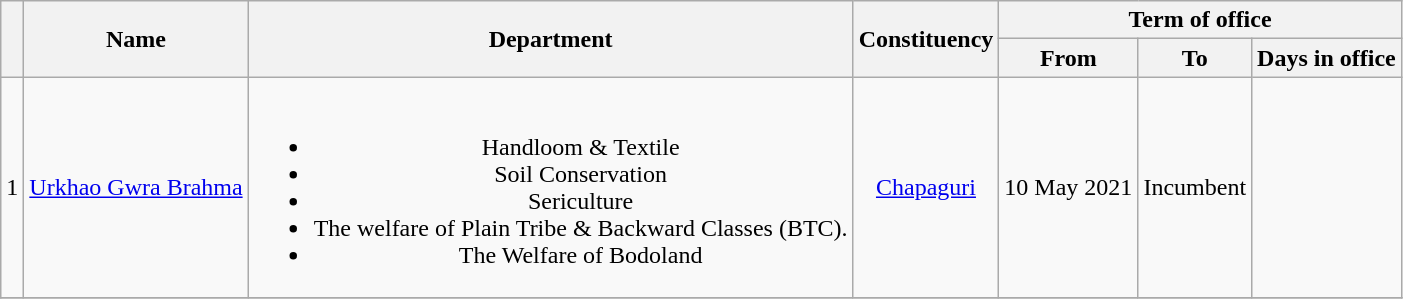<table class="wikitable sortable"; style="text-align:center">
<tr>
<th rowspan=2 scope=col></th>
<th rowspan=2>Name</th>
<th rowspan=2>Department</th>
<th rowspan=2>Constituency</th>
<th colspan=3>Term of office</th>
</tr>
<tr>
<th>From</th>
<th>To</th>
<th>Days in office</th>
</tr>
<tr>
<td>1</td>
<td><a href='#'>Urkhao Gwra Brahma</a></td>
<td><br><ul><li>Handloom & Textile</li><li>Soil Conservation</li><li>Sericulture</li><li>The welfare of Plain Tribe & Backward Classes (BTC).</li><li>The Welfare of Bodoland</li></ul></td>
<td><a href='#'>Chapaguri</a></td>
<td>10 May 2021</td>
<td>Incumbent</td>
<td></td>
</tr>
<tr>
</tr>
</table>
